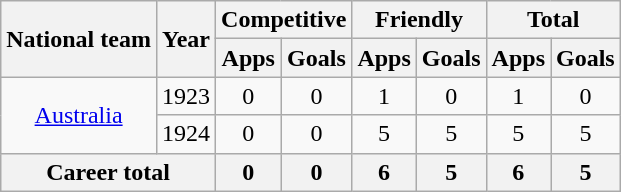<table class="wikitable" style="text-align:center">
<tr>
<th rowspan="2">National team</th>
<th rowspan="2">Year</th>
<th colspan="2">Competitive</th>
<th colspan="2">Friendly</th>
<th colspan="2">Total</th>
</tr>
<tr>
<th>Apps</th>
<th>Goals</th>
<th>Apps</th>
<th>Goals</th>
<th>Apps</th>
<th>Goals</th>
</tr>
<tr>
<td rowspan="2"><a href='#'>Australia</a></td>
<td>1923</td>
<td>0</td>
<td>0</td>
<td>1</td>
<td>0</td>
<td>1</td>
<td>0</td>
</tr>
<tr>
<td>1924</td>
<td>0</td>
<td>0</td>
<td>5</td>
<td>5</td>
<td>5</td>
<td>5</td>
</tr>
<tr>
<th colspan=2>Career total</th>
<th>0</th>
<th>0</th>
<th>6</th>
<th>5</th>
<th>6</th>
<th>5</th>
</tr>
</table>
